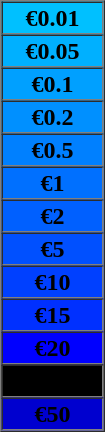<table border=1 cellspacing=0 cellpadding=1 width=70px|->
<tr>
<td bgcolor="#00C0FF" align=center><span><strong>€0.01</strong></span></td>
</tr>
<tr>
<td bgcolor="#00B0FF" align=center><span><strong>€0.05</strong></span></td>
</tr>
<tr>
<td bgcolor="#00A0FF" align=center><span><strong>€0.1</strong></span></td>
</tr>
<tr>
<td bgcolor="#0090FF" align=center><span><strong>€0.2</strong></span></td>
</tr>
<tr>
<td bgcolor="#0080FF" align=center><span><strong>€0.5</strong></span></td>
</tr>
<tr>
<td bgcolor="#0070FF" align=center><span><strong>€1</strong></span></td>
</tr>
<tr>
<td bgcolor="#0060FF" align=center><span><strong>€2</strong></span></td>
</tr>
<tr>
<td bgcolor="#0050FF" align=center><span><strong>€5</strong></span></td>
</tr>
<tr>
<td bgcolor="#0040FF" align=center><span><strong>€10</strong></span></td>
</tr>
<tr>
<td bgcolor="#0030FF" align=center><span><strong>€15</strong></span></td>
</tr>
<tr>
<td bgcolor="#0000FF" align=center><span><strong>€20</strong></span></td>
</tr>
<tr>
<td bgcolor="#000000" align=center><span><strong><em>KUTIA X</em></strong></span></td>
</tr>
<tr>
<td bgcolor="#0000CF" align=center><span><strong>€50</strong></span></td>
</tr>
<tr>
</tr>
</table>
